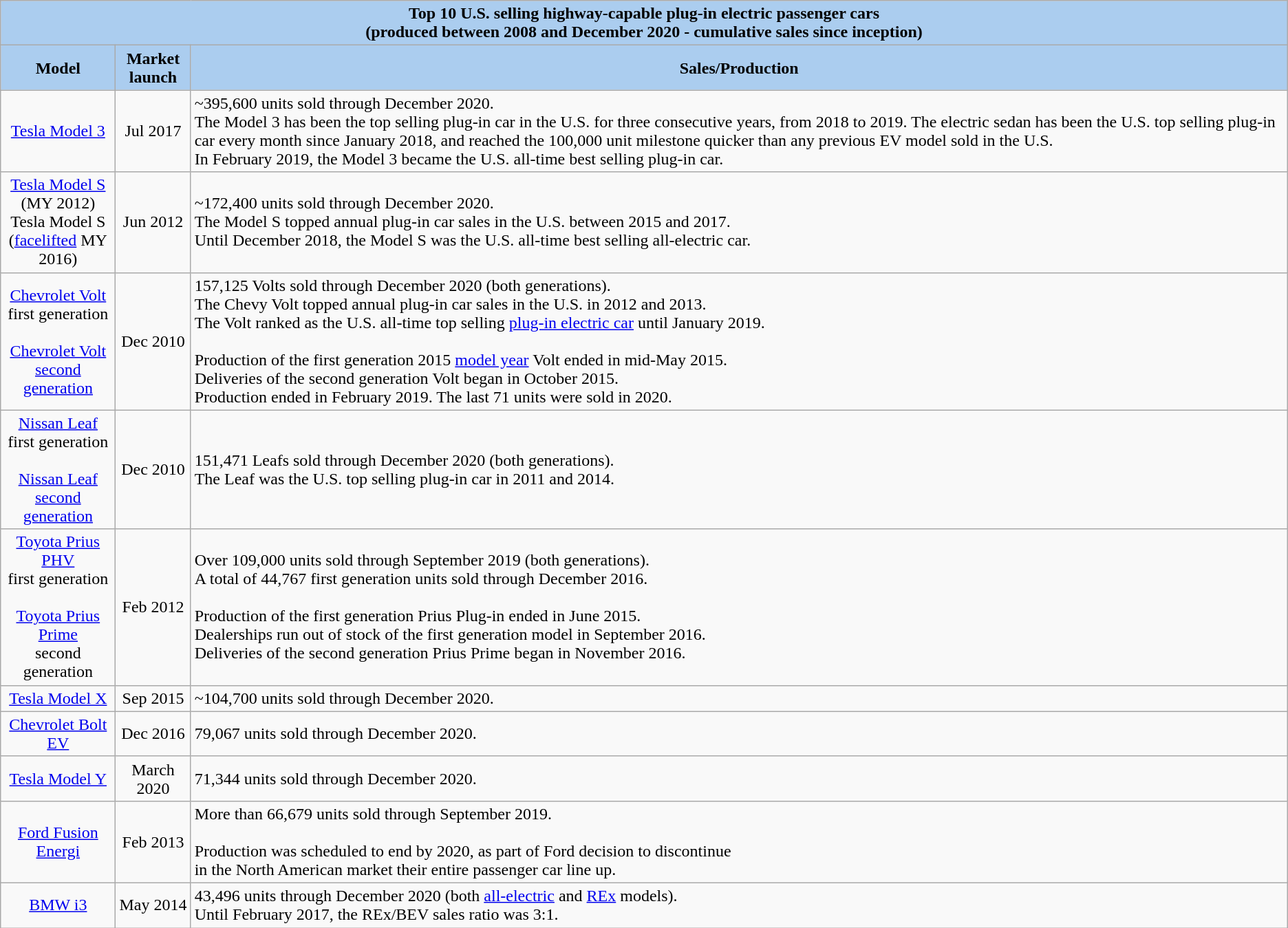<table class="wikitable">
<tr>
<th colspan="3"  style="text-align:center; background:#abcdef;">Top 10 U.S. selling highway-capable plug-in electric passenger cars <br>(produced between 2008 and December 2020 - cumulative sales since inception)</th>
</tr>
<tr>
<th style="background:#ABCDEF;">Model</th>
<th style="background:#abcdef;">Market<br>launch</th>
<th style="background:#abcdef;">Sales/Production</th>
</tr>
<tr align=center>
<td><a href='#'>Tesla Model 3</a></td>
<td>Jul 2017</td>
<td align=left>~395,600 units sold through December 2020. <br>The Model 3 has been the top selling plug-in car in the U.S. for three consecutive years, from 2018 to 2019. The electric sedan has been the U.S. top selling plug-in car every month since January 2018, and reached the 100,000 unit milestone quicker than any previous EV model sold in the U.S.<br>In February 2019, the Model 3 became the U.S. all-time best selling plug-in car.</td>
</tr>
<tr align=center>
<td><a href='#'>Tesla Model S</a><br>(MY 2012)<br>Tesla Model S<br>(<a href='#'>facelifted</a> MY 2016)</td>
<td>Jun 2012</td>
<td align=left>~172,400 units sold through December 2020. <br>The Model S topped annual plug-in car sales in the U.S. between 2015 and 2017. <br> Until December 2018, the Model S was the U.S. all-time best selling all-electric car.</td>
</tr>
<tr align=center>
<td><a href='#'>Chevrolet Volt</a><br>first generation<br><br><a href='#'>Chevrolet Volt<br>second generation</a></td>
<td>Dec 2010</td>
<td align=left>157,125 Volts sold through December 2020 (both generations).<br>The Chevy Volt topped annual plug-in car sales in the U.S. in 2012 and 2013.<br>The Volt ranked as the U.S. all-time top selling <a href='#'>plug-in electric car</a> until January 2019.<br><br>Production of the first generation 2015 <a href='#'>model year</a> Volt ended in mid-May 2015.<br>Deliveries of the second generation Volt began in October 2015.<br> Production ended in February 2019. The last 71 units were sold in 2020.</td>
</tr>
<tr align=center>
<td><a href='#'>Nissan Leaf</a><br>first generation<br><br><a href='#'>Nissan Leaf<br>second generation</a></td>
<td>Dec 2010</td>
<td align=left>151,471 Leafs sold through December 2020 (both generations).<br>The Leaf was the U.S. top selling plug-in car in 2011 and 2014.</td>
</tr>
<tr align=center>
<td><a href='#'>Toyota Prius PHV</a><br>first generation<br><br><a href='#'>Toyota Prius Prime</a><br>second generation</td>
<td>Feb 2012</td>
<td align=left>Over 109,000 units sold through September 2019 (both generations).<br> A total of 44,767 first generation units sold through December 2016.<br><br>Production of the first generation Prius Plug-in ended in June 2015.<br>Dealerships run out of stock of the first generation model in September 2016.<br> Deliveries of the second generation Prius Prime began in November 2016.</td>
</tr>
<tr align=center>
<td><a href='#'>Tesla Model X</a></td>
<td>Sep 2015</td>
<td align=left>~104,700 units sold through December 2020.</td>
</tr>
<tr align=center>
<td><a href='#'>Chevrolet Bolt EV</a></td>
<td>Dec 2016</td>
<td align=left>79,067 units sold through December 2020.</td>
</tr>
<tr align=center>
<td><a href='#'>Tesla Model Y</a></td>
<td>March 2020</td>
<td align=left>71,344 units sold through December 2020.</td>
</tr>
<tr align=center>
<td><a href='#'>Ford Fusion Energi</a></td>
<td>Feb 2013</td>
<td align=left>More than 66,679 units sold through September 2019.<br><br>Production was scheduled to end by 2020, as part of Ford decision to discontinue<br> in the North American market their entire passenger car line up.</td>
</tr>
<tr align=center>
<td><a href='#'>BMW i3</a></td>
<td>May 2014</td>
<td align=left>43,496 units through December 2020 (both <a href='#'>all-electric</a> and <a href='#'>REx</a> models).<br>Until February 2017, the REx/BEV sales ratio was 3:1.<br></td>
</tr>
</table>
